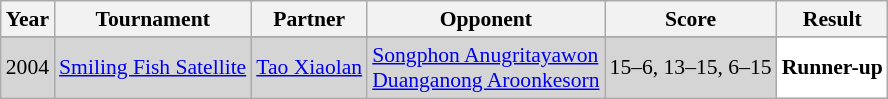<table class="sortable wikitable" style="font-size: 90%;">
<tr>
<th>Year</th>
<th>Tournament</th>
<th>Partner</th>
<th>Opponent</th>
<th>Score</th>
<th>Result</th>
</tr>
<tr>
</tr>
<tr style="background:#D5D5D5">
<td align="center">2004</td>
<td align="left"><a href='#'>Smiling Fish Satellite</a></td>
<td align="left"> <a href='#'>Tao Xiaolan</a></td>
<td align="left"> <a href='#'>Songphon Anugritayawon</a> <br>  <a href='#'>Duanganong Aroonkesorn</a></td>
<td align="left">15–6, 13–15, 6–15</td>
<td style="text-align:left; background:white"> <strong>Runner-up</strong></td>
</tr>
</table>
